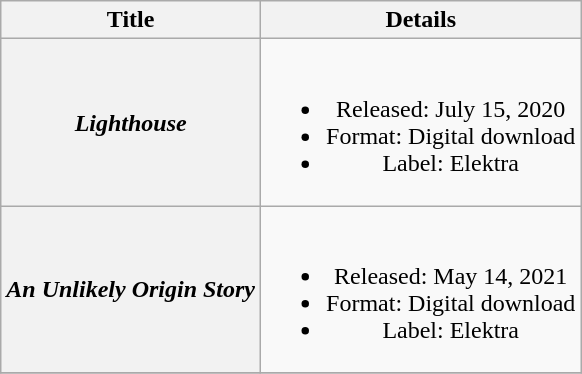<table class="wikitable plainrowheaders" style="text-align:center;" border="1">
<tr>
<th scope="col">Title</th>
<th scope="col">Details</th>
</tr>
<tr>
<th scope="row"><em>Lighthouse</em></th>
<td><br><ul><li>Released: July 15, 2020</li><li>Format: Digital download</li><li>Label: Elektra</li></ul></td>
</tr>
<tr>
<th scope="row"><em>An Unlikely Origin Story</em></th>
<td><br><ul><li>Released: May 14, 2021</li><li>Format: Digital download</li><li>Label: Elektra</li></ul></td>
</tr>
<tr>
</tr>
</table>
